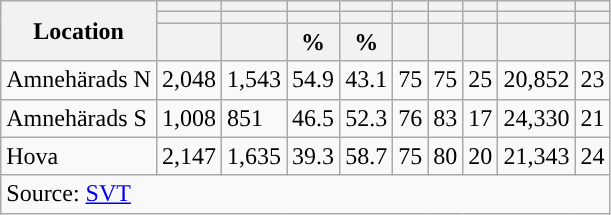<table role="presentation" class="wikitable sortable mw-collapsible">
<tr>
<th rowspan="3">Location</th>
<th></th>
<th></th>
<th></th>
<th></th>
<th></th>
<th></th>
<th></th>
<th></th>
<th></th>
</tr>
<tr>
<th></th>
<th></th>
<th style="background:"></th>
<th style="background:"></th>
<th></th>
<th></th>
<th></th>
<th></th>
<th></th>
</tr>
<tr>
<th data-sort-type="number"></th>
<th data-sort-type="number"></th>
<th data-sort-type="number">%</th>
<th data-sort-type="number">%</th>
<th data-sort-type="number"></th>
<th data-sort-type="number"></th>
<th data-sort-type="number"></th>
<th data-sort-type="number"></th>
<th data-sort-type="number"></th>
</tr>
<tr>
<td align="left">Amnehärads N</td>
<td>2,048</td>
<td>1,543</td>
<td>54.9</td>
<td>43.1</td>
<td>75</td>
<td>75</td>
<td>25</td>
<td>20,852</td>
<td>23</td>
</tr>
<tr>
<td align="left">Amnehärads S</td>
<td>1,008</td>
<td>851</td>
<td>46.5</td>
<td>52.3</td>
<td>76</td>
<td>83</td>
<td>17</td>
<td>24,330</td>
<td>21</td>
</tr>
<tr>
<td align="left">Hova</td>
<td>2,147</td>
<td>1,635</td>
<td>39.3</td>
<td>58.7</td>
<td>75</td>
<td>80</td>
<td>20</td>
<td>21,343</td>
<td>24</td>
</tr>
<tr>
<td colspan="10" align="left">Source: <a href='#'>SVT</a></td>
</tr>
</table>
